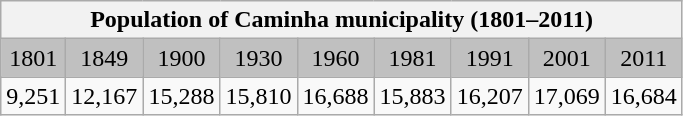<table class="wikitable">
<tr>
<th colspan="9">Population of Caminha municipality (1801–2011)</th>
</tr>
<tr bgcolor="#C0C0C0">
<td align="center">1801</td>
<td align="center">1849</td>
<td align="center">1900</td>
<td align="center">1930</td>
<td align="center">1960</td>
<td align="center">1981</td>
<td align="center">1991</td>
<td align="center">2001</td>
<td align="center">2011</td>
</tr>
<tr>
<td align="center">9,251</td>
<td align="center">12,167</td>
<td align="center">15,288</td>
<td align="center">15,810</td>
<td align="center">16,688</td>
<td align="center">15,883</td>
<td align="center">16,207</td>
<td align="center">17,069</td>
<td align="center">16,684</td>
</tr>
</table>
